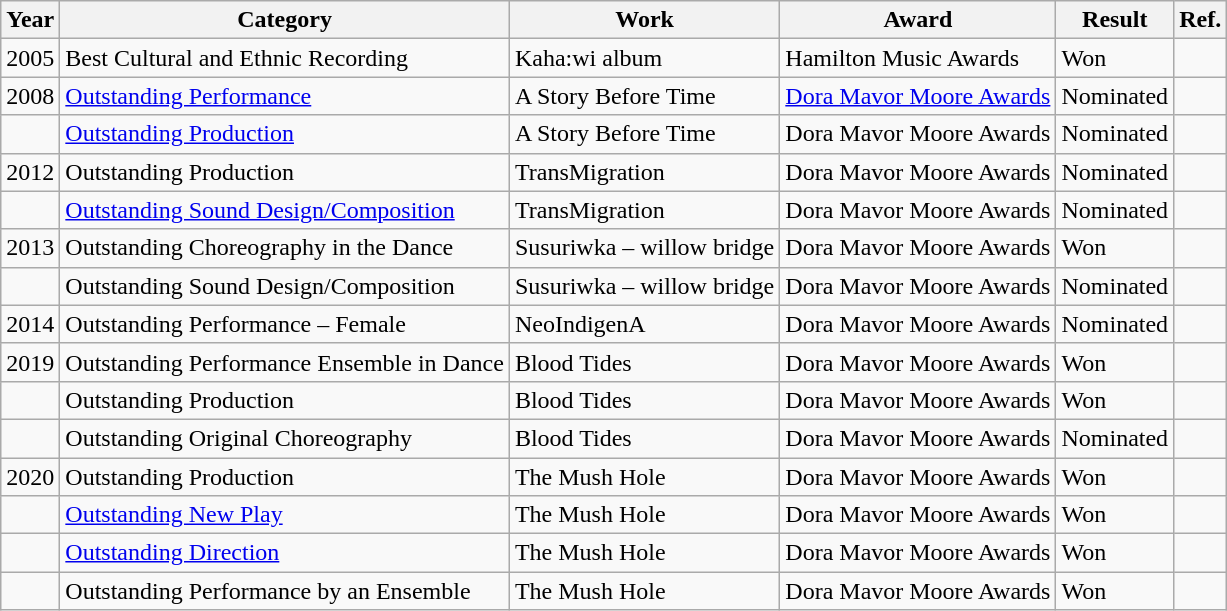<table class="wikitable">
<tr>
<th>Year</th>
<th>Category</th>
<th>Work</th>
<th>Award</th>
<th>Result</th>
<th>Ref.</th>
</tr>
<tr>
<td>2005</td>
<td>Best Cultural and Ethnic Recording</td>
<td>Kaha:wi album</td>
<td>Hamilton Music Awards</td>
<td>Won</td>
<td></td>
</tr>
<tr>
<td>2008</td>
<td><a href='#'>Outstanding Performance</a></td>
<td>A Story Before Time</td>
<td><a href='#'>Dora Mavor Moore Awards</a></td>
<td>Nominated</td>
<td></td>
</tr>
<tr>
<td></td>
<td><a href='#'>Outstanding Production</a></td>
<td>A Story Before Time</td>
<td>Dora Mavor Moore Awards</td>
<td>Nominated</td>
<td></td>
</tr>
<tr>
<td>2012</td>
<td>Outstanding Production</td>
<td>TransMigration</td>
<td>Dora Mavor Moore Awards</td>
<td>Nominated</td>
<td></td>
</tr>
<tr>
<td></td>
<td><a href='#'>Outstanding Sound Design/Composition</a></td>
<td>TransMigration</td>
<td>Dora Mavor Moore Awards</td>
<td>Nominated</td>
<td></td>
</tr>
<tr>
<td>2013</td>
<td>Outstanding Choreography in the Dance</td>
<td>Susuriwka – willow bridge</td>
<td>Dora Mavor Moore Awards</td>
<td>Won</td>
<td></td>
</tr>
<tr>
<td></td>
<td>Outstanding Sound Design/Composition</td>
<td>Susuriwka – willow bridge</td>
<td>Dora Mavor Moore Awards</td>
<td>Nominated</td>
<td></td>
</tr>
<tr>
<td>2014</td>
<td>Outstanding Performance – Female</td>
<td>NeoIndigenA</td>
<td>Dora Mavor Moore Awards</td>
<td>Nominated</td>
<td></td>
</tr>
<tr>
<td>2019</td>
<td>Outstanding Performance Ensemble in Dance</td>
<td>Blood Tides</td>
<td>Dora Mavor Moore Awards</td>
<td>Won</td>
<td></td>
</tr>
<tr>
<td></td>
<td>Outstanding Production</td>
<td>Blood Tides</td>
<td>Dora Mavor Moore Awards</td>
<td>Won</td>
<td></td>
</tr>
<tr>
<td></td>
<td>Outstanding Original Choreography</td>
<td>Blood Tides</td>
<td>Dora Mavor Moore Awards</td>
<td>Nominated</td>
<td></td>
</tr>
<tr>
<td>2020</td>
<td>Outstanding Production</td>
<td>The Mush Hole</td>
<td>Dora Mavor Moore Awards</td>
<td>Won</td>
<td></td>
</tr>
<tr>
<td></td>
<td><a href='#'>Outstanding New Play</a></td>
<td>The Mush Hole</td>
<td>Dora Mavor Moore Awards</td>
<td>Won</td>
<td></td>
</tr>
<tr>
<td></td>
<td><a href='#'>Outstanding Direction</a></td>
<td>The Mush Hole</td>
<td>Dora Mavor Moore Awards</td>
<td>Won</td>
<td></td>
</tr>
<tr>
<td></td>
<td>Outstanding Performance by an Ensemble</td>
<td>The Mush Hole</td>
<td>Dora Mavor Moore Awards</td>
<td>Won</td>
<td></td>
</tr>
</table>
